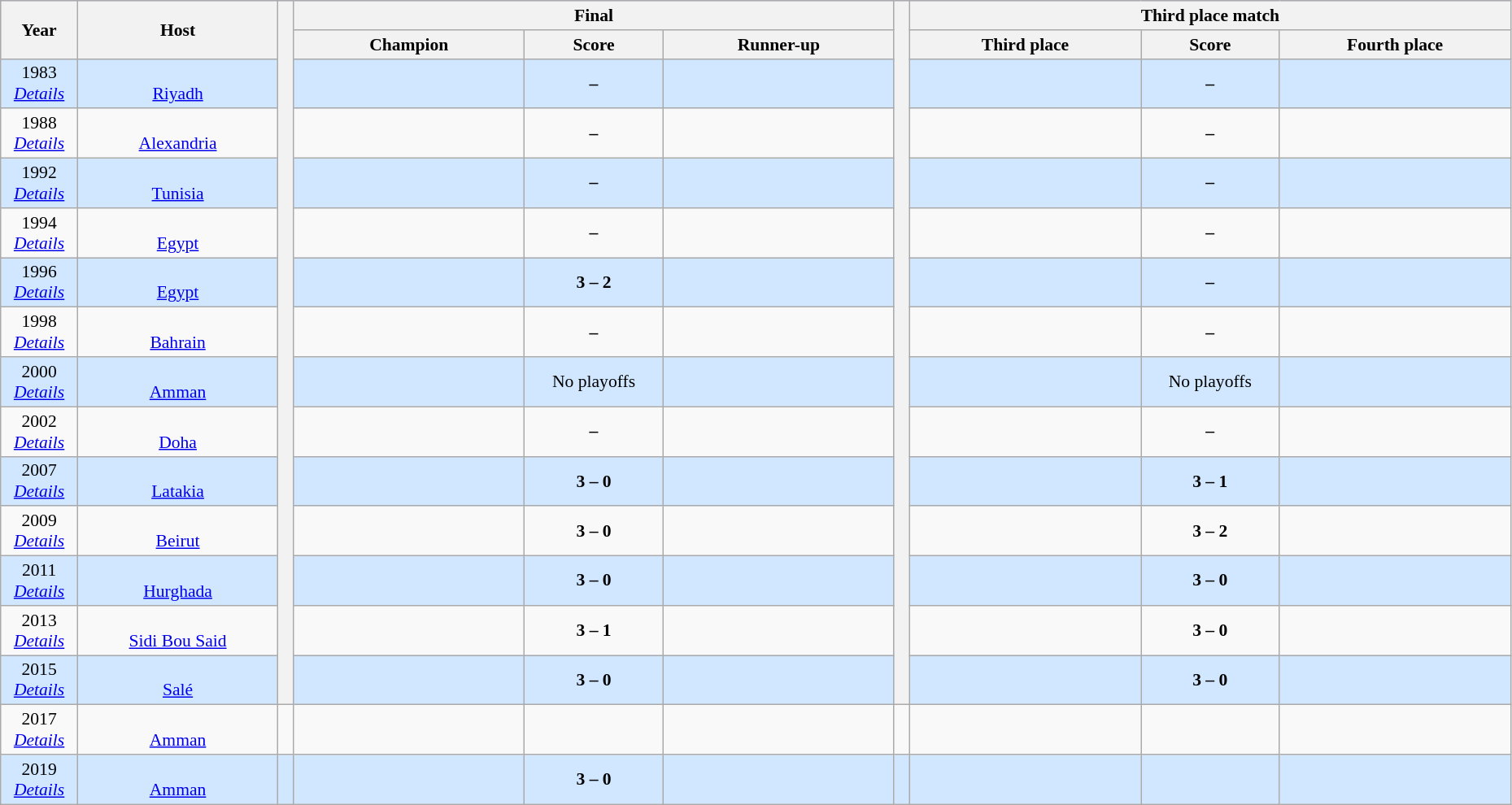<table class="wikitable" style="font-size:90%; width: 98%; text-align: center;">
<tr bgcolor=#C1D8FF>
<th rowspan=2 width=5%>Year</th>
<th rowspan=2 width=13%>Host</th>
<th width=1% rowspan=15 bgcolor=ffffff></th>
<th colspan=3>Final</th>
<th width=1% rowspan=15 bgcolor=ffffff></th>
<th colspan=3>Third place match</th>
</tr>
<tr bgcolor=#EFEFEF>
<th width=15%>Champion</th>
<th width=9%>Score</th>
<th width=15%>Runner-up</th>
<th width=15%>Third place</th>
<th width=9%>Score</th>
<th width=15%>Fourth place</th>
</tr>
<tr bgcolor=#D0E7FF>
<td>1983<br><em><a href='#'>Details</a></em></td>
<td><br><a href='#'>Riyadh</a></td>
<td><strong></strong></td>
<td><strong> – </strong></td>
<td></td>
<td></td>
<td><strong> – </strong></td>
<td></td>
</tr>
<tr>
<td>1988<br><em><a href='#'>Details</a></em></td>
<td><br><a href='#'>Alexandria</a></td>
<td><strong></strong></td>
<td><strong> – </strong></td>
<td></td>
<td></td>
<td><strong> – </strong></td>
<td></td>
</tr>
<tr bgcolor=#D0E7FF>
<td>1992<br><em><a href='#'>Details</a></em></td>
<td><br><a href='#'>Tunisia</a></td>
<td><strong></strong></td>
<td><strong> – </strong></td>
<td></td>
<td></td>
<td><strong> – </strong></td>
<td></td>
</tr>
<tr>
<td>1994<br><em><a href='#'>Details</a></em></td>
<td><br><a href='#'>Egypt</a></td>
<td><strong></strong></td>
<td><strong> – </strong></td>
<td></td>
<td></td>
<td><strong> – </strong></td>
<td></td>
</tr>
<tr bgcolor=#D0E7FF>
<td>1996<br><em><a href='#'>Details</a></em></td>
<td><br><a href='#'>Egypt</a></td>
<td><strong></strong></td>
<td><strong>3 – 2</strong></td>
<td></td>
<td></td>
<td><strong> – </strong></td>
<td></td>
</tr>
<tr>
<td>1998<br><em><a href='#'>Details</a></em></td>
<td><br><a href='#'>Bahrain</a></td>
<td><strong></strong></td>
<td><strong> – </strong></td>
<td></td>
<td></td>
<td><strong> – </strong></td>
<td></td>
</tr>
<tr bgcolor=#D0E7FF>
<td>2000<br><em><a href='#'>Details</a></em></td>
<td><br><a href='#'>Amman</a></td>
<td><strong></strong></td>
<td><span>No playoffs</span></td>
<td></td>
<td></td>
<td><span>No playoffs</span></td>
<td></td>
</tr>
<tr>
<td>2002<br><em><a href='#'>Details</a></em></td>
<td><br><a href='#'>Doha</a></td>
<td><strong></strong></td>
<td><strong> – </strong></td>
<td></td>
<td></td>
<td><strong> – </strong></td>
<td></td>
</tr>
<tr bgcolor=#D0E7FF>
<td>2007<br><em><a href='#'>Details</a></em></td>
<td><br><a href='#'>Latakia</a></td>
<td><strong></strong></td>
<td><strong>3 – 0</strong></td>
<td></td>
<td></td>
<td><strong>3 – 1</strong></td>
<td></td>
</tr>
<tr>
<td>2009<br><em><a href='#'>Details</a></em></td>
<td><br><a href='#'>Beirut</a></td>
<td><strong></strong></td>
<td><strong>3 – 0</strong></td>
<td></td>
<td></td>
<td><strong>3 – 2</strong></td>
<td></td>
</tr>
<tr bgcolor=#D0E7FF>
<td>2011<br><em><a href='#'>Details</a></em></td>
<td><br><a href='#'>Hurghada</a></td>
<td><strong></strong></td>
<td><strong>3 – 0</strong></td>
<td></td>
<td></td>
<td><strong>3 – 0</strong></td>
<td></td>
</tr>
<tr>
<td>2013<br><em><a href='#'>Details</a></em></td>
<td><br><a href='#'>Sidi Bou Said</a></td>
<td><strong></strong></td>
<td><strong>3 – 1</strong></td>
<td></td>
<td></td>
<td><strong>3 – 0</strong></td>
<td></td>
</tr>
<tr bgcolor=#D0E7FF>
<td>2015<br><em><a href='#'>Details</a></em></td>
<td><br><a href='#'>Salé</a></td>
<td><strong></strong></td>
<td><strong>3 – 0</strong></td>
<td></td>
<td></td>
<td><strong>3 – 0</strong></td>
<td></td>
</tr>
<tr>
<td>2017<br><em><a href='#'>Details</a></em></td>
<td><br><a href='#'>Amman</a></td>
<td></td>
<td><strong></strong></td>
<td></td>
<td></td>
<td></td>
<td></td>
<td></td>
<td></td>
</tr>
<tr bgcolor=#D0E7FF>
<td>2019<br><em><a href='#'>Details</a></em></td>
<td><br><a href='#'>Amman</a></td>
<td></td>
<td><strong></strong></td>
<td><strong>3 – 0</strong></td>
<td></td>
<td></td>
<td></td>
<td></td>
<td></td>
</tr>
</table>
